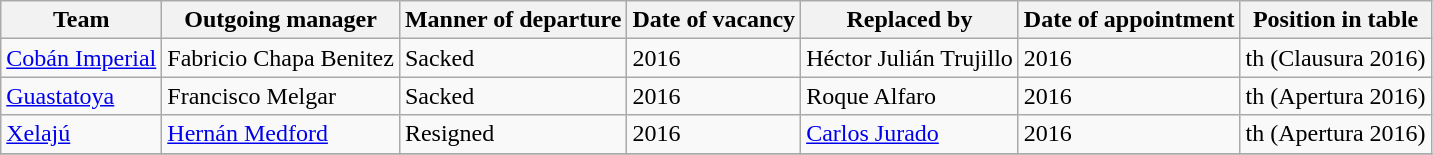<table class="wikitable">
<tr>
<th>Team</th>
<th>Outgoing manager</th>
<th>Manner of departure</th>
<th>Date of vacancy</th>
<th>Replaced by</th>
<th>Date of appointment</th>
<th>Position in table</th>
</tr>
<tr>
<td><a href='#'>Cobán Imperial</a></td>
<td> Fabricio Chapa Benitez</td>
<td>Sacked</td>
<td>2016</td>
<td> Héctor Julián Trujillo</td>
<td>2016</td>
<td>th (Clausura 2016)</td>
</tr>
<tr>
<td><a href='#'>Guastatoya</a></td>
<td> Francisco Melgar</td>
<td>Sacked</td>
<td>2016</td>
<td> Roque Alfaro</td>
<td>2016</td>
<td>th (Apertura 2016)</td>
</tr>
<tr>
<td><a href='#'>Xelajú</a></td>
<td> <a href='#'>Hernán Medford</a></td>
<td>Resigned</td>
<td>2016</td>
<td> <a href='#'>Carlos Jurado</a></td>
<td>2016</td>
<td>th (Apertura 2016)</td>
</tr>
<tr>
</tr>
</table>
